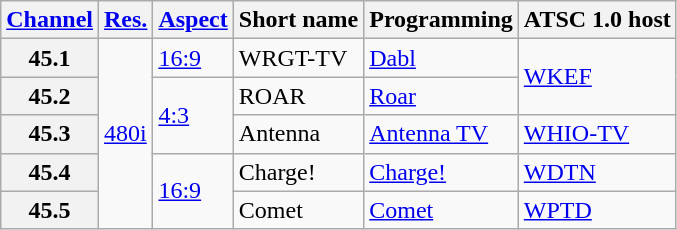<table class="wikitable">
<tr>
<th scope = "col"><a href='#'>Channel</a></th>
<th scope = "col"><a href='#'>Res.</a></th>
<th scope = "col"><a href='#'>Aspect</a></th>
<th scope = "col">Short name</th>
<th scope = "col">Programming</th>
<th scope = "col">ATSC 1.0 host</th>
</tr>
<tr>
<th scope = "row">45.1</th>
<td rowspan=5><a href='#'>480i</a></td>
<td><a href='#'>16:9</a></td>
<td>WRGT-TV</td>
<td><a href='#'>Dabl</a></td>
<td rowspan=2><a href='#'>WKEF</a></td>
</tr>
<tr>
<th scope = "row">45.2</th>
<td rowspan=2><a href='#'>4:3</a></td>
<td>ROAR</td>
<td><a href='#'>Roar</a></td>
</tr>
<tr>
<th scope = "row">45.3</th>
<td>Antenna</td>
<td><a href='#'>Antenna TV</a></td>
<td><a href='#'>WHIO-TV</a></td>
</tr>
<tr>
<th scope = "row">45.4</th>
<td rowspan=2><a href='#'>16:9</a></td>
<td>Charge!</td>
<td><a href='#'>Charge!</a></td>
<td><a href='#'>WDTN</a></td>
</tr>
<tr>
<th scope = "row">45.5</th>
<td>Comet</td>
<td><a href='#'>Comet</a></td>
<td><a href='#'>WPTD</a></td>
</tr>
</table>
